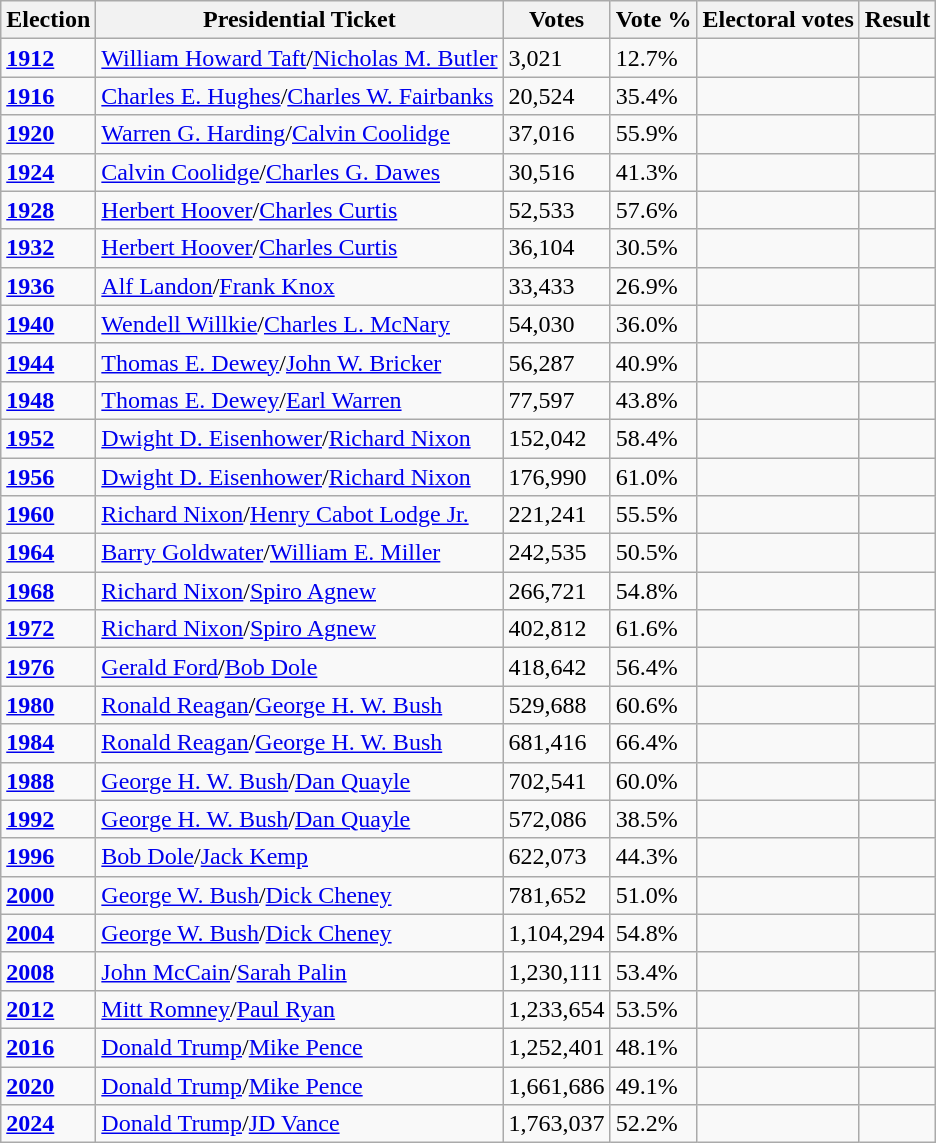<table class="wikitable">
<tr>
<th>Election</th>
<th>Presidential Ticket</th>
<th>Votes</th>
<th>Vote %</th>
<th>Electoral votes</th>
<th>Result</th>
</tr>
<tr>
<td><strong><a href='#'>1912</a></strong></td>
<td><a href='#'>William Howard Taft</a>/<a href='#'>Nicholas M. Butler</a></td>
<td>3,021</td>
<td>12.7%</td>
<td></td>
<td></td>
</tr>
<tr>
<td><strong><a href='#'>1916</a></strong></td>
<td><a href='#'>Charles E. Hughes</a>/<a href='#'>Charles W. Fairbanks</a></td>
<td>20,524</td>
<td>35.4%</td>
<td></td>
<td></td>
</tr>
<tr>
<td><strong><a href='#'>1920</a></strong></td>
<td><a href='#'>Warren G. Harding</a>/<a href='#'>Calvin Coolidge</a></td>
<td>37,016</td>
<td>55.9%</td>
<td></td>
<td></td>
</tr>
<tr>
<td><strong><a href='#'>1924</a></strong></td>
<td><a href='#'>Calvin Coolidge</a>/<a href='#'>Charles G. Dawes</a></td>
<td>30,516</td>
<td>41.3%</td>
<td></td>
<td></td>
</tr>
<tr>
<td><strong><a href='#'>1928</a></strong></td>
<td><a href='#'>Herbert Hoover</a>/<a href='#'>Charles Curtis</a></td>
<td>52,533</td>
<td>57.6%</td>
<td></td>
<td></td>
</tr>
<tr>
<td><strong><a href='#'>1932</a></strong></td>
<td><a href='#'>Herbert Hoover</a>/<a href='#'>Charles Curtis</a></td>
<td>36,104</td>
<td>30.5%</td>
<td></td>
<td></td>
</tr>
<tr>
<td><strong><a href='#'>1936</a></strong></td>
<td><a href='#'>Alf Landon</a>/<a href='#'>Frank Knox</a></td>
<td>33,433</td>
<td>26.9%</td>
<td></td>
<td></td>
</tr>
<tr>
<td><strong><a href='#'>1940</a></strong></td>
<td><a href='#'>Wendell Willkie</a>/<a href='#'>Charles L. McNary</a></td>
<td>54,030</td>
<td>36.0%</td>
<td></td>
<td></td>
</tr>
<tr>
<td><strong><a href='#'>1944</a></strong></td>
<td><a href='#'>Thomas E. Dewey</a>/<a href='#'>John W. Bricker</a></td>
<td>56,287</td>
<td>40.9%</td>
<td></td>
<td></td>
</tr>
<tr>
<td><strong><a href='#'>1948</a></strong></td>
<td><a href='#'>Thomas E. Dewey</a>/<a href='#'>Earl Warren</a></td>
<td>77,597</td>
<td>43.8%</td>
<td></td>
<td></td>
</tr>
<tr>
<td><strong><a href='#'>1952</a></strong></td>
<td><a href='#'>Dwight D. Eisenhower</a>/<a href='#'>Richard Nixon</a></td>
<td>152,042</td>
<td>58.4%</td>
<td></td>
<td></td>
</tr>
<tr>
<td><strong><a href='#'>1956</a></strong></td>
<td><a href='#'>Dwight D. Eisenhower</a>/<a href='#'>Richard Nixon</a></td>
<td>176,990</td>
<td>61.0%</td>
<td></td>
<td></td>
</tr>
<tr>
<td><strong><a href='#'>1960</a></strong></td>
<td><a href='#'>Richard Nixon</a>/<a href='#'>Henry Cabot Lodge Jr.</a></td>
<td>221,241</td>
<td>55.5%</td>
<td></td>
<td></td>
</tr>
<tr>
<td><strong><a href='#'>1964</a></strong></td>
<td><a href='#'>Barry Goldwater</a>/<a href='#'>William E. Miller</a></td>
<td>242,535</td>
<td>50.5%</td>
<td></td>
<td></td>
</tr>
<tr>
<td><strong><a href='#'>1968</a></strong></td>
<td><a href='#'>Richard Nixon</a>/<a href='#'>Spiro Agnew</a></td>
<td>266,721</td>
<td>54.8%</td>
<td></td>
<td></td>
</tr>
<tr>
<td><strong><a href='#'>1972</a></strong></td>
<td><a href='#'>Richard Nixon</a>/<a href='#'>Spiro Agnew</a></td>
<td>402,812</td>
<td>61.6%</td>
<td></td>
<td></td>
</tr>
<tr>
<td><strong><a href='#'>1976</a></strong></td>
<td><a href='#'>Gerald Ford</a>/<a href='#'>Bob Dole</a></td>
<td>418,642</td>
<td>56.4%</td>
<td></td>
<td></td>
</tr>
<tr>
<td><strong><a href='#'>1980</a></strong></td>
<td><a href='#'>Ronald Reagan</a>/<a href='#'>George H. W. Bush</a></td>
<td>529,688</td>
<td>60.6%</td>
<td></td>
<td></td>
</tr>
<tr>
<td><strong><a href='#'>1984</a></strong></td>
<td><a href='#'>Ronald Reagan</a>/<a href='#'>George H. W. Bush</a></td>
<td>681,416</td>
<td>66.4%</td>
<td></td>
<td></td>
</tr>
<tr>
<td><strong><a href='#'>1988</a></strong></td>
<td><a href='#'>George H. W. Bush</a>/<a href='#'>Dan Quayle</a></td>
<td>702,541</td>
<td>60.0%</td>
<td></td>
<td></td>
</tr>
<tr>
<td><strong><a href='#'>1992</a></strong></td>
<td><a href='#'>George H. W. Bush</a>/<a href='#'>Dan Quayle</a></td>
<td>572,086</td>
<td>38.5%</td>
<td></td>
<td></td>
</tr>
<tr>
<td><strong><a href='#'>1996</a></strong></td>
<td><a href='#'>Bob Dole</a>/<a href='#'>Jack Kemp</a></td>
<td>622,073</td>
<td>44.3%</td>
<td></td>
<td></td>
</tr>
<tr>
<td><strong><a href='#'>2000</a></strong></td>
<td><a href='#'>George W. Bush</a>/<a href='#'>Dick Cheney</a></td>
<td>781,652</td>
<td>51.0%</td>
<td></td>
<td></td>
</tr>
<tr>
<td><strong><a href='#'>2004</a></strong></td>
<td><a href='#'>George W. Bush</a>/<a href='#'>Dick Cheney</a></td>
<td>1,104,294</td>
<td>54.8%</td>
<td></td>
<td></td>
</tr>
<tr>
<td><strong><a href='#'>2008</a></strong></td>
<td><a href='#'>John McCain</a>/<a href='#'>Sarah Palin</a></td>
<td>1,230,111</td>
<td>53.4%</td>
<td></td>
<td></td>
</tr>
<tr>
<td><strong><a href='#'>2012</a></strong></td>
<td><a href='#'>Mitt Romney</a>/<a href='#'>Paul Ryan</a></td>
<td>1,233,654</td>
<td>53.5%</td>
<td></td>
<td></td>
</tr>
<tr>
<td><strong><a href='#'>2016</a></strong></td>
<td><a href='#'>Donald Trump</a>/<a href='#'>Mike Pence</a></td>
<td>1,252,401</td>
<td>48.1%</td>
<td></td>
<td></td>
</tr>
<tr>
<td><strong><a href='#'>2020</a></strong></td>
<td><a href='#'>Donald Trump</a>/<a href='#'>Mike Pence</a></td>
<td>1,661,686</td>
<td>49.1%</td>
<td></td>
<td></td>
</tr>
<tr>
<td><strong><a href='#'>2024</a></strong></td>
<td><a href='#'>Donald Trump</a>/<a href='#'>JD Vance</a></td>
<td>1,763,037</td>
<td>52.2%</td>
<td></td>
<td></td>
</tr>
</table>
